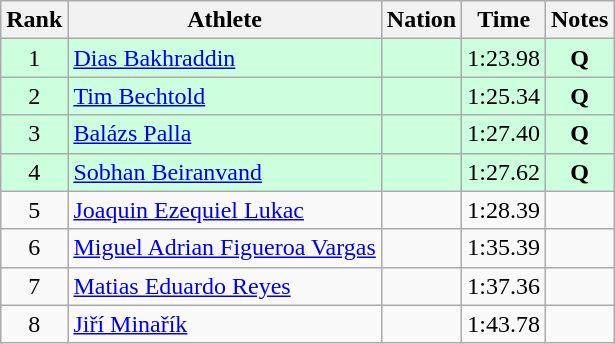<table class="wikitable sortable" style="text-align:center;">
<tr>
<th>Rank</th>
<th>Athlete</th>
<th>Nation</th>
<th>Time</th>
<th>Notes</th>
</tr>
<tr bgcolor=ccffdd>
<td>1</td>
<td align=left><a href='#'>Dias Bakhraddin</a></td>
<td align=left></td>
<td>1:23.98</td>
<td><strong>Q</strong></td>
</tr>
<tr bgcolor=ccffdd>
<td>2</td>
<td align=left><a href='#'>Tim Bechtold</a></td>
<td align=left></td>
<td>1:25.34</td>
<td><strong>Q</strong></td>
</tr>
<tr bgcolor=ccffdd>
<td>3</td>
<td align=left><a href='#'>Balázs Palla</a></td>
<td align=left></td>
<td>1:27.40</td>
<td><strong>Q</strong></td>
</tr>
<tr bgcolor=ccffdd>
<td>4</td>
<td align=left><a href='#'>Sobhan Beiranvand</a></td>
<td align=left></td>
<td>1:27.62</td>
<td><strong>Q</strong></td>
</tr>
<tr>
<td>5</td>
<td align=left><a href='#'>Joaquin Ezequiel Lukac</a></td>
<td align=left></td>
<td>1:28.39</td>
<td></td>
</tr>
<tr>
<td>6</td>
<td align=left><a href='#'>Miguel Adrian Figueroa Vargas</a></td>
<td align=left></td>
<td>1:35.39</td>
<td></td>
</tr>
<tr>
<td>7</td>
<td align=left><a href='#'>Matias Eduardo Reyes</a></td>
<td align=left></td>
<td>1:37.36</td>
<td></td>
</tr>
<tr>
<td>8</td>
<td align=left><a href='#'>Jiří Minařík</a></td>
<td align=left></td>
<td>1:43.78</td>
<td></td>
</tr>
</table>
